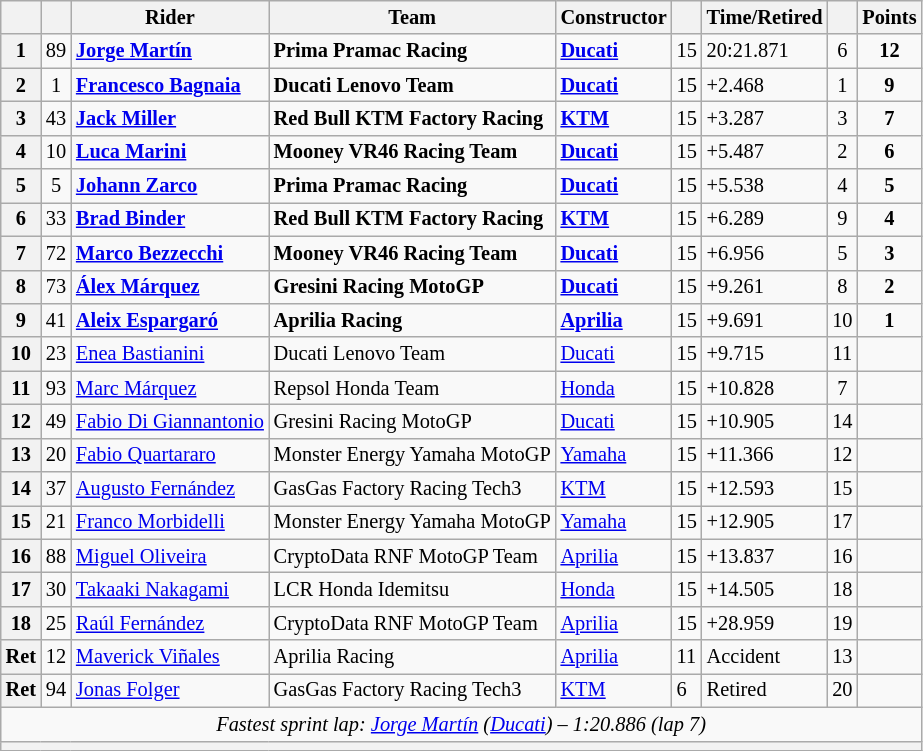<table class="wikitable sortable" style="font-size: 85%;">
<tr>
<th scope="col"></th>
<th scope="col"></th>
<th scope="col">Rider</th>
<th scope="col">Team</th>
<th scope="col">Constructor</th>
<th scope="col" class="unsortable"></th>
<th scope="col" class="unsortable">Time/Retired</th>
<th scope="col"></th>
<th scope="col">Points</th>
</tr>
<tr>
<th scope="row">1</th>
<td align="center">89</td>
<td data-sort-value="mart"> <strong><a href='#'>Jorge Martín</a></strong></td>
<td><strong>Prima Pramac Racing</strong></td>
<td><strong><a href='#'>Ducati</a></strong></td>
<td>15</td>
<td>20:21.871</td>
<td align="center">6</td>
<td align="center"><strong>12</strong></td>
</tr>
<tr>
<th scope="row">2</th>
<td align="center">1</td>
<td data-sort-value="bag"> <strong><a href='#'>Francesco Bagnaia</a></strong></td>
<td><strong>Ducati Lenovo Team</strong></td>
<td><strong><a href='#'>Ducati</a></strong></td>
<td>15</td>
<td>+2.468</td>
<td align="center">1</td>
<td align="center"><strong>9</strong></td>
</tr>
<tr>
<th scope="row">3</th>
<td align="center">43</td>
<td data-sort-value="mil"> <strong><a href='#'>Jack Miller</a></strong></td>
<td><strong>Red Bull KTM Factory Racing</strong></td>
<td><strong><a href='#'>KTM</a></strong></td>
<td>15</td>
<td>+3.287</td>
<td align="center">3</td>
<td align="center"><strong>7</strong></td>
</tr>
<tr>
<th scope="row">4</th>
<td align="center">10</td>
<td data-sort-value="mari"> <strong><a href='#'>Luca Marini</a></strong></td>
<td><strong>Mooney VR46 Racing Team</strong></td>
<td><strong><a href='#'>Ducati</a></strong></td>
<td>15</td>
<td>+5.487</td>
<td align="center">2</td>
<td align="center"><strong>6</strong></td>
</tr>
<tr>
<th scope="row">5</th>
<td align="center">5</td>
<td data-sort-value="zar"> <strong><a href='#'>Johann Zarco</a></strong></td>
<td><strong>Prima Pramac Racing</strong></td>
<td><strong><a href='#'>Ducati</a></strong></td>
<td>15</td>
<td>+5.538</td>
<td align="center">4</td>
<td align="center"><strong>5</strong></td>
</tr>
<tr>
<th scope="row">6</th>
<td align="center">33</td>
<td data-sort-value="bin"> <strong><a href='#'>Brad Binder</a></strong></td>
<td><strong>Red Bull KTM Factory Racing</strong></td>
<td><strong><a href='#'>KTM</a></strong></td>
<td>15</td>
<td>+6.289</td>
<td align="center">9</td>
<td align="center"><strong>4</strong></td>
</tr>
<tr>
<th scope="row">7</th>
<td align="center">72</td>
<td data-sort-value="bez"> <strong><a href='#'>Marco Bezzecchi</a></strong></td>
<td><strong>Mooney VR46 Racing Team</strong></td>
<td><strong><a href='#'>Ducati</a></strong></td>
<td>15</td>
<td>+6.956</td>
<td align="center">5</td>
<td align="center"><strong>3</strong></td>
</tr>
<tr>
<th scope="row">8</th>
<td align="center">73</td>
<td data-sort-value="marqa"> <strong><a href='#'>Álex Márquez</a></strong></td>
<td><strong>Gresini Racing MotoGP</strong></td>
<td><strong><a href='#'>Ducati</a></strong></td>
<td>15</td>
<td>+9.261</td>
<td align="center">8</td>
<td align="center"><strong>2</strong></td>
</tr>
<tr>
<th scope="row">9</th>
<td align="center">41</td>
<td data-sort-value="espa"> <strong><a href='#'>Aleix Espargaró</a></strong></td>
<td><strong>Aprilia Racing</strong></td>
<td><strong><a href='#'>Aprilia</a></strong></td>
<td>15</td>
<td>+9.691</td>
<td align="center">10</td>
<td align="center"><strong>1</strong></td>
</tr>
<tr>
<th scope="row">10</th>
<td align="center">23</td>
<td data-sort-value="bas"> <a href='#'>Enea Bastianini</a></td>
<td>Ducati Lenovo Team</td>
<td><a href='#'>Ducati</a></td>
<td>15</td>
<td>+9.715</td>
<td align="center">11</td>
<td align="center"></td>
</tr>
<tr>
<th scope="row">11</th>
<td align="center">93</td>
<td data-sort-value="marqm"> <a href='#'>Marc Márquez</a></td>
<td>Repsol Honda Team</td>
<td><a href='#'>Honda</a></td>
<td>15</td>
<td>+10.828</td>
<td align="center">7</td>
<td></td>
</tr>
<tr>
<th scope="row">12</th>
<td align="center">49</td>
<td data-sort-value="dig"> <a href='#'>Fabio Di Giannantonio</a></td>
<td>Gresini Racing MotoGP</td>
<td><a href='#'>Ducati</a></td>
<td>15</td>
<td>+10.905</td>
<td align="center">14</td>
<td align="center"></td>
</tr>
<tr>
<th scope="row">13</th>
<td align="center">20</td>
<td data-sort-value="qua"> <a href='#'>Fabio Quartararo</a></td>
<td>Monster Energy Yamaha MotoGP</td>
<td><a href='#'>Yamaha</a></td>
<td>15</td>
<td>+11.366</td>
<td align="center">12</td>
<td align="center"></td>
</tr>
<tr>
<th scope="row">14</th>
<td align="center">37</td>
<td data-sort-value="fera"> <a href='#'>Augusto Fernández</a></td>
<td>GasGas Factory Racing Tech3</td>
<td><a href='#'>KTM</a></td>
<td>15</td>
<td>+12.593</td>
<td align="center">15</td>
<td align="center"></td>
</tr>
<tr>
<th scope="row">15</th>
<td align="center">21</td>
<td data-sort-value="mor"> <a href='#'>Franco Morbidelli</a></td>
<td>Monster Energy Yamaha MotoGP</td>
<td><a href='#'>Yamaha</a></td>
<td>15</td>
<td>+12.905</td>
<td align="center">17</td>
<td align="center"></td>
</tr>
<tr>
<th scope="row">16</th>
<td align="center">88</td>
<td data-sort-value="oli"> <a href='#'>Miguel Oliveira</a></td>
<td>CryptoData RNF MotoGP Team</td>
<td><a href='#'>Aprilia</a></td>
<td>15</td>
<td>+13.837</td>
<td align="center">16</td>
<td align="center"></td>
</tr>
<tr>
<th scope="row">17</th>
<td align="center">30</td>
<td data-sort-value="nak"> <a href='#'>Takaaki Nakagami</a></td>
<td>LCR Honda Idemitsu</td>
<td><a href='#'>Honda</a></td>
<td>15</td>
<td>+14.505</td>
<td align="center">18</td>
<td align="center"></td>
</tr>
<tr>
<th scope="row">18</th>
<td align="center">25</td>
<td data-sort-value="ferr"> <a href='#'>Raúl Fernández</a></td>
<td>CryptoData RNF MotoGP Team</td>
<td><a href='#'>Aprilia</a></td>
<td>15</td>
<td>+28.959</td>
<td align="center">19</td>
<td align="center"></td>
</tr>
<tr>
<th scope="row">Ret</th>
<td align="center">12</td>
<td data-sort-value="vin"> <a href='#'>Maverick Viñales</a></td>
<td>Aprilia Racing</td>
<td><a href='#'>Aprilia</a></td>
<td>11</td>
<td>Accident</td>
<td align="center">13</td>
<td></td>
</tr>
<tr>
<th scope="row">Ret</th>
<td align="center">94</td>
<td data-sort-value="fol"> <a href='#'>Jonas Folger</a></td>
<td>GasGas Factory Racing Tech3</td>
<td><a href='#'>KTM</a></td>
<td>6</td>
<td>Retired</td>
<td align="center">20</td>
<td></td>
</tr>
<tr class="sortbottom">
<td colspan="9" style="text-align:center"><em>Fastest sprint lap:  <a href='#'>Jorge Martín</a> (<a href='#'>Ducati</a>) – 1:20.886 (lap 7)</em></td>
</tr>
<tr class="sortbottom">
<th colspan=9></th>
</tr>
</table>
